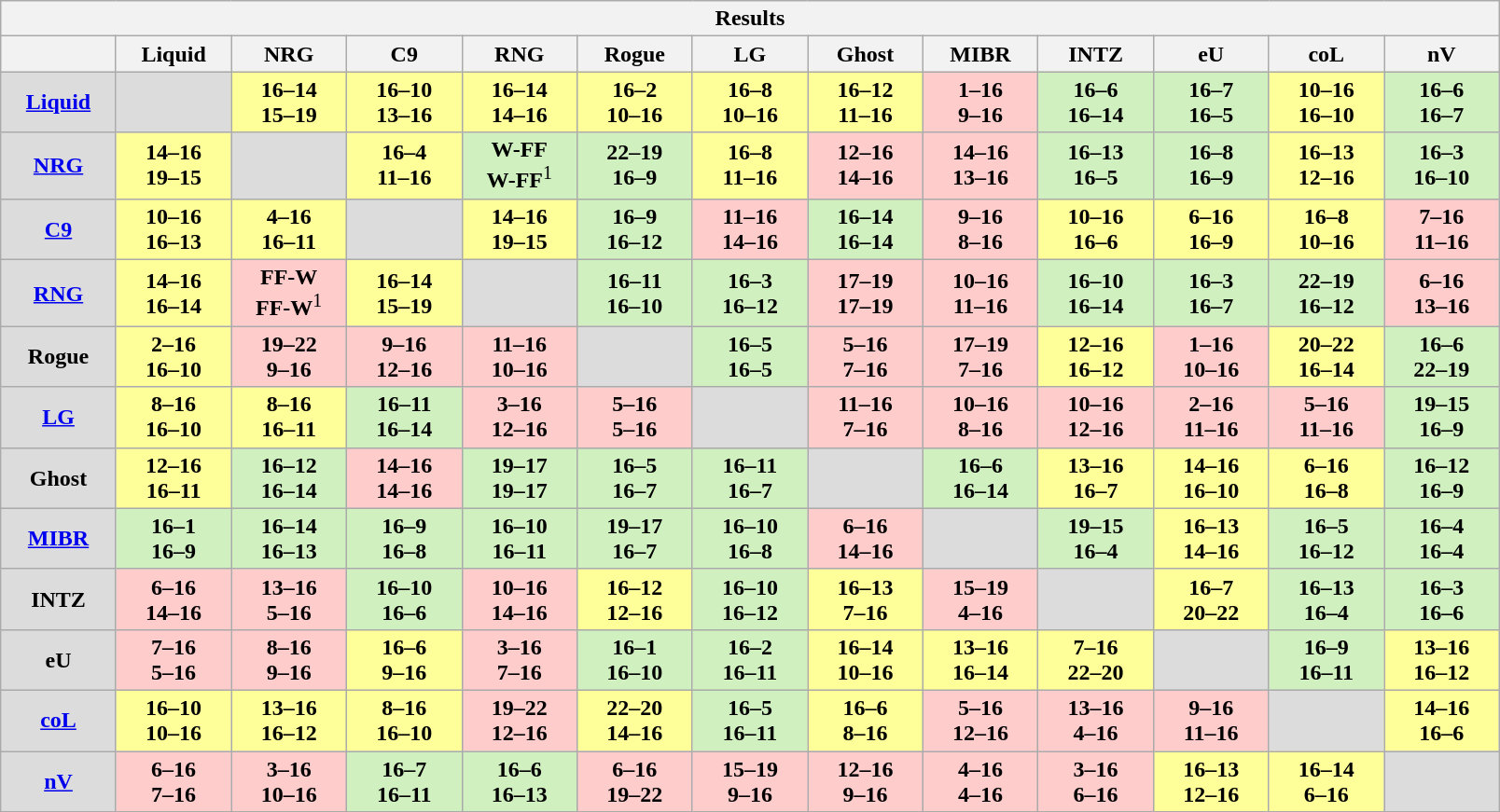<table class="wikitable" style="text-align: center;">
<tr>
<th colspan=15>Results</th>
</tr>
<tr>
<th width="75px"></th>
<th width="75px">Liquid</th>
<th width="75px">NRG</th>
<th width="75px">C9</th>
<th width="75px">RNG</th>
<th width="75px">Rogue</th>
<th width="75px">LG</th>
<th width="75px">Ghost</th>
<th width="75px">MIBR</th>
<th width="75px">INTZ</th>
<th width="75px">eU</th>
<th width="75px">coL</th>
<th width="75px">nV</th>
</tr>
<tr>
<td style="background: #DCDCDC;"><strong><a href='#'>Liquid</a></strong></td>
<td style="background: #DCDCDC;"></td>
<td style="background: #FFFF99;"><strong>16–14<br>15–19</strong></td>
<td style="background: #FFFF99;"><strong>16–10<br>13–16</strong></td>
<td style="background: #FFFF99;"><strong>16–14<br>14–16</strong></td>
<td style="background: #FFFF99;"><strong>16–2<br>10–16</strong></td>
<td style="background: #FFFF99;"><strong>16–8<br>10–16</strong></td>
<td style="background: #FFFF99;"><strong>16–12<br>11–16</strong></td>
<td style="background: #FFCCCC;"><strong>1–16<br>9–16</strong></td>
<td style="background: #D0F0C0;"><strong>16–6<br>16–14</strong></td>
<td style="background: #D0F0C0;"><strong>16–7<br>16–5</strong></td>
<td style="background: #FFFF99;"><strong>10–16<br>16–10</strong></td>
<td style="background: #D0F0C0;"><strong>16–6<br>16–7</strong></td>
</tr>
<tr>
<td style="background: #DCDCDC;"><strong><a href='#'>NRG</a></strong></td>
<td style="background: #FFFF99;"><strong>14–16<br>19–15</strong></td>
<td style="background: #DCDCDC;"></td>
<td style="background: #FFFF99;"><strong>16–4<br>11–16</strong></td>
<td style="background: #D0F0C0;"><strong>W-FF<br>W-FF</strong><sup>1</sup></td>
<td style="background: #D0F0C0;"><strong>22–19<br>16–9</strong></td>
<td style="background: #FFFF99;"><strong>16–8<br>11–16</strong></td>
<td style="background: #FFCCCC;"><strong>12–16<br>14–16</strong></td>
<td style="background: #FFCCCC;"><strong>14–16<br>13–16</strong></td>
<td style="background: #D0F0C0;"><strong>16–13<br>16–5</strong></td>
<td style="background: #D0F0C0;"><strong>16–8<br>16–9</strong></td>
<td style="background: #FFFF99;"><strong>16–13<br>12–16</strong></td>
<td style="background: #D0F0C0;"><strong>16–3<br>16–10</strong></td>
</tr>
<tr>
<td style="background: #DCDCDC;"><strong><a href='#'>C9</a></strong></td>
<td style="background: #FFFF99;"><strong>10–16<br>16–13</strong></td>
<td style="background: #FFFF99;"><strong>4–16<br>16–11</strong></td>
<td style="background: #DCDCDC;"></td>
<td style="background: #FFFF99;"><strong>14–16<br>19–15</strong></td>
<td style="background: #D0F0C0;"><strong>16–9<br>16–12</strong></td>
<td style="background: #FFCCCC;"><strong>11–16<br>14–16</strong></td>
<td style="background: #D0F0C0;"><strong>16–14<br>16–14</strong></td>
<td style="background: #FFCCCC;"><strong>9–16<br>8–16</strong></td>
<td style="background: #FFFF99;"><strong>10–16<br>16–6</strong></td>
<td style="background: #FFFF99;"><strong>6–16<br>16–9</strong></td>
<td style="background: #FFFF99;"><strong>16–8<br>10–16</strong></td>
<td style="background: #FFCCCC;"><strong>7–16<br>11–16</strong></td>
</tr>
<tr>
<td style="background: #DCDCDC;"><strong><a href='#'>RNG</a></strong></td>
<td style="background: #FFFF99;"><strong>14–16<br>16–14</strong></td>
<td style="background: #FFCCCC;"><strong>FF-W<br>FF-W</strong><sup>1</sup></td>
<td style="background: #FFFF99;"><strong>16–14<br>15–19</strong></td>
<td style="background: #DCDCDC;"></td>
<td style="background: #D0F0C0;"><strong>16–11<br>16–10</strong></td>
<td style="background: #D0F0C0;"><strong>16–3<br>16–12</strong></td>
<td style="background: #FFCCCC;"><strong>17–19<br>17–19</strong></td>
<td style="background: #FFCCCC;"><strong>10–16<br>11–16</strong></td>
<td style="background: #D0F0C0;"><strong>16–10<br>16–14</strong></td>
<td style="background: #D0F0C0;"><strong>16–3<br>16–7</strong></td>
<td style="background: #D0F0C0;"><strong>22–19<br>16–12</strong></td>
<td style="background: #FFCCCC;"><strong>6–16<br>13–16</strong></td>
</tr>
<tr>
<td style="background: #DCDCDC;"><strong>Rogue</strong></td>
<td style="background: #FFFF99;"><strong>2–16<br>16–10</strong></td>
<td style="background: #FFCCCC;"><strong>19–22<br>9–16</strong></td>
<td style="background: #FFCCCC;"><strong>9–16<br>12–16</strong></td>
<td style="background: #FFCCCC;"><strong>11–16<br>10–16</strong></td>
<td style="background: #DCDCDC;"></td>
<td style="background: #D0F0C0;"><strong>16–5<br>16–5</strong></td>
<td style="background: #FFCCCC;"><strong>5–16<br>7–16</strong></td>
<td style="background: #FFCCCC;"><strong>17–19<br>7–16</strong></td>
<td style="background: #FFFF99;"><strong>12–16<br>16–12</strong></td>
<td style="background: #FFCCCC;"><strong>1–16<br>10–16</strong></td>
<td style="background: #FFFF99;"><strong>20–22<br>16–14</strong></td>
<td style="background: #D0F0C0;"><strong>16–6<br>22–19</strong></td>
</tr>
<tr>
<td style="background: #DCDCDC;"><strong><a href='#'>LG</a></strong></td>
<td style="background: #FFFF99;"><strong>8–16<br>16–10</strong></td>
<td style="background: #FFFF99;"><strong>8–16<br>16–11</strong></td>
<td style="background: #D0F0C0;"><strong>16–11<br>16–14</strong></td>
<td style="background: #FFCCCC;"><strong>3–16<br>12–16</strong></td>
<td style="background: #FFCCCC;"><strong>5–16<br>5–16</strong></td>
<td style="background: #DCDCDC;"></td>
<td style="background: #FFCCCC;"><strong>11–16<br>7–16</strong></td>
<td style="background: #FFCCCC;"><strong>10–16<br>8–16</strong></td>
<td style="background: #FFCCCC;"><strong>10–16<br>12–16</strong></td>
<td style="background: #FFCCCC;"><strong>2–16<br>11–16</strong></td>
<td style="background: #FFCCCC;"><strong>5–16<br>11–16</strong></td>
<td style="background: #D0F0C0;"><strong>19–15<br>16–9</strong></td>
</tr>
<tr>
<td style="background: #DCDCDC;"><strong>Ghost</strong></td>
<td style="background: #FFFF99;"><strong>12–16<br>16–11</strong></td>
<td style="background: #D0F0C0;"><strong>16–12<br>16–14</strong></td>
<td style="background: #FFCCCC;"><strong>14–16<br>14–16</strong></td>
<td style="background: #D0F0C0;"><strong>19–17<br>19–17</strong></td>
<td style="background: #D0F0C0;"><strong>16–5<br>16–7</strong></td>
<td style="background: #D0F0C0;"><strong>16–11<br>16–7</strong></td>
<td style="background: #DCDCDC;"></td>
<td style="background: #D0F0C0;"><strong>16–6<br>16–14</strong></td>
<td style="background: #FFFF99;"><strong>13–16<br>16–7</strong></td>
<td style="background: #FFFF99;"><strong>14–16<br>16–10</strong></td>
<td style="background: #FFFF99;"><strong>6–16<br>16–8</strong></td>
<td style="background: #D0F0C0;"><strong>16–12<br>16–9</strong></td>
</tr>
<tr>
<td style="background: #DCDCDC;"><strong><a href='#'>MIBR</a></strong></td>
<td style="background: #D0F0C0;"><strong>16–1<br>16–9</strong></td>
<td style="background: #D0F0C0;"><strong>16–14<br>16–13</strong></td>
<td style="background: #D0F0C0;"><strong>16–9<br>16–8</strong></td>
<td style="background: #D0F0C0;"><strong>16–10<br>16–11</strong></td>
<td style="background: #D0F0C0;"><strong>19–17<br>16–7</strong></td>
<td style="background: #D0F0C0;"><strong>16–10<br>16–8</strong></td>
<td style="background: #FFCCCC;"><strong>6–16<br>14–16</strong></td>
<td style="background: #DCDCDC;"></td>
<td style="background: #D0F0C0;"><strong>19–15<br>16–4</strong></td>
<td style="background: #FFFF99;"><strong>16–13<br>14–16</strong></td>
<td style="background: #D0F0C0;"><strong>16–5<br>16–12</strong></td>
<td style="background: #D0F0C0;"><strong>16–4<br>16–4</strong></td>
</tr>
<tr>
<td style="background: #DCDCDC;"><strong>INTZ</strong></td>
<td style="background: #FFCCCC;"><strong>6–16<br>14–16</strong></td>
<td style="background: #FFCCCC;"><strong>13–16<br>5–16</strong></td>
<td style="background: #D0F0C0;"><strong>16–10<br>16–6</strong></td>
<td style="background: #FFCCCC;"><strong>10–16<br>14–16</strong></td>
<td style="background: #FFFF99;"><strong>16–12<br>12–16</strong></td>
<td style="background: #D0F0C0;"><strong>16–10<br>16–12</strong></td>
<td style="background: #FFFF99;"><strong>16–13<br>7–16</strong></td>
<td style="background: #FFCCCC;"><strong>15–19<br>4–16</strong></td>
<td style="background: #DCDCDC;"></td>
<td style="background: #FFFF99;"><strong>16–7<br>20–22</strong></td>
<td style="background: #D0F0C0;"><strong>16–13<br>16–4</strong></td>
<td style="background: #D0F0C0;"><strong>16–3<br>16–6</strong></td>
</tr>
<tr>
<td style="background: #DCDCDC;"><strong>eU</strong></td>
<td style="background: #FFCCCC;"><strong>7–16<br>5–16</strong></td>
<td style="background: #FFCCCC;"><strong>8–16<br>9–16</strong></td>
<td style="background: #FFFF99;"><strong>16–6<br>9–16</strong></td>
<td style="background: #FFCCCC;"><strong>3–16<br>7–16</strong></td>
<td style="background: #D0F0C0;"><strong>16–1<br>16–10</strong></td>
<td style="background: #D0F0C0;"><strong>16–2<br>16–11</strong></td>
<td style="background: #FFFF99;"><strong>16–14<br>10–16</strong></td>
<td style="background: #FFFF99;"><strong>13–16<br>16–14</strong></td>
<td style="background: #FFFF99;"><strong>7–16<br>22–20</strong></td>
<td style="background: #DCDCDC;"></td>
<td style="background: #D0F0C0;"><strong>16–9<br>16–11</strong></td>
<td style="background: #FFFF99;"><strong>13–16<br>16–12</strong></td>
</tr>
<tr>
<td style="background: #DCDCDC;"><strong><a href='#'>coL</a></strong></td>
<td style="background: #FFFF99;"><strong>16–10<br>10–16</strong></td>
<td style="background: #FFFF99;"><strong>13–16<br>16–12</strong></td>
<td style="background: #FFFF99;"><strong>8–16<br>16–10</strong></td>
<td style="background: #FFCCCC;"><strong>19–22<br>12–16</strong></td>
<td style="background: #FFFF99;"><strong>22–20<br>14–16</strong></td>
<td style="background: #D0F0C0;"><strong>16–5<br>16–11</strong></td>
<td style="background: #FFFF99;"><strong>16–6<br>8–16</strong></td>
<td style="background: #FFCCCC;"><strong>5–16<br>12–16</strong></td>
<td style="background: #FFCCCC;"><strong>13–16<br>4–16</strong></td>
<td style="background: #FFCCCC;"><strong>9–16<br>11–16</strong></td>
<td style="background: #DCDCDC;"></td>
<td style="background: #FFFF99;"><strong>14–16<br>16–6</strong></td>
</tr>
<tr>
<td style="background: #DCDCDC;"><strong><a href='#'>nV</a></strong></td>
<td style="background: #FFCCCC;"><strong>6–16<br>7–16</strong></td>
<td style="background: #FFCCCC;"><strong>3–16<br>10–16</strong></td>
<td style="background: #D0F0C0;"><strong>16–7<br>16–11</strong></td>
<td style="background: #D0F0C0;"><strong>16–6<br>16–13</strong></td>
<td style="background: #FFCCCC;"><strong>6–16<br>19–22</strong></td>
<td style="background: #FFCCCC;"><strong>15–19<br>9–16</strong></td>
<td style="background: #FFCCCC;"><strong>12–16<br>9–16</strong></td>
<td style="background: #FFCCCC;"><strong>4–16<br>4–16</strong></td>
<td style="background: #FFCCCC;"><strong>3–16<br>6–16</strong></td>
<td style="background: #FFFF99;"><strong>16–13<br>12–16</strong></td>
<td style="background: #FFFF99;"><strong>16–14<br>6–16</strong></td>
<td style="background: #DCDCDC;"></td>
</tr>
</table>
